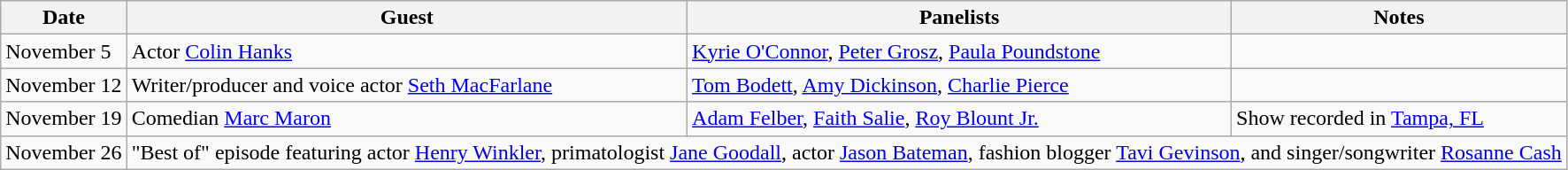<table class="wikitable">
<tr>
<th>Date</th>
<th>Guest</th>
<th>Panelists</th>
<th>Notes</th>
</tr>
<tr>
<td>November 5</td>
<td>Actor <a href='#'>Colin Hanks</a></td>
<td><a href='#'>Kyrie O'Connor</a>, <a href='#'>Peter Grosz</a>, <a href='#'>Paula Poundstone</a></td>
<td></td>
</tr>
<tr>
<td>November 12</td>
<td>Writer/producer and voice actor <a href='#'>Seth MacFarlane</a></td>
<td><a href='#'>Tom Bodett</a>, <a href='#'>Amy Dickinson</a>, <a href='#'>Charlie Pierce</a></td>
<td></td>
</tr>
<tr>
<td>November 19</td>
<td>Comedian <a href='#'>Marc Maron</a></td>
<td><a href='#'>Adam Felber</a>, <a href='#'>Faith Salie</a>, <a href='#'>Roy Blount Jr.</a></td>
<td>Show recorded in <a href='#'>Tampa, FL</a></td>
</tr>
<tr>
<td>November 26</td>
<td colspan="3">"Best of" episode featuring actor <a href='#'>Henry Winkler</a>, primatologist <a href='#'>Jane Goodall</a>, actor <a href='#'>Jason Bateman</a>, fashion blogger <a href='#'>Tavi Gevinson</a>, and singer/songwriter <a href='#'>Rosanne Cash</a></td>
</tr>
</table>
